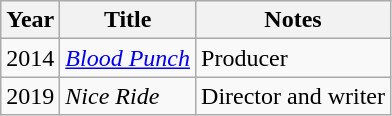<table class="wikitable sortable">
<tr>
<th>Year</th>
<th>Title</th>
<th class="unsortable">Notes</th>
</tr>
<tr>
<td>2014</td>
<td><em><a href='#'>Blood Punch</a></em></td>
<td>Producer</td>
</tr>
<tr>
<td>2019</td>
<td><em>Nice Ride</em></td>
<td>Director and writer</td>
</tr>
</table>
